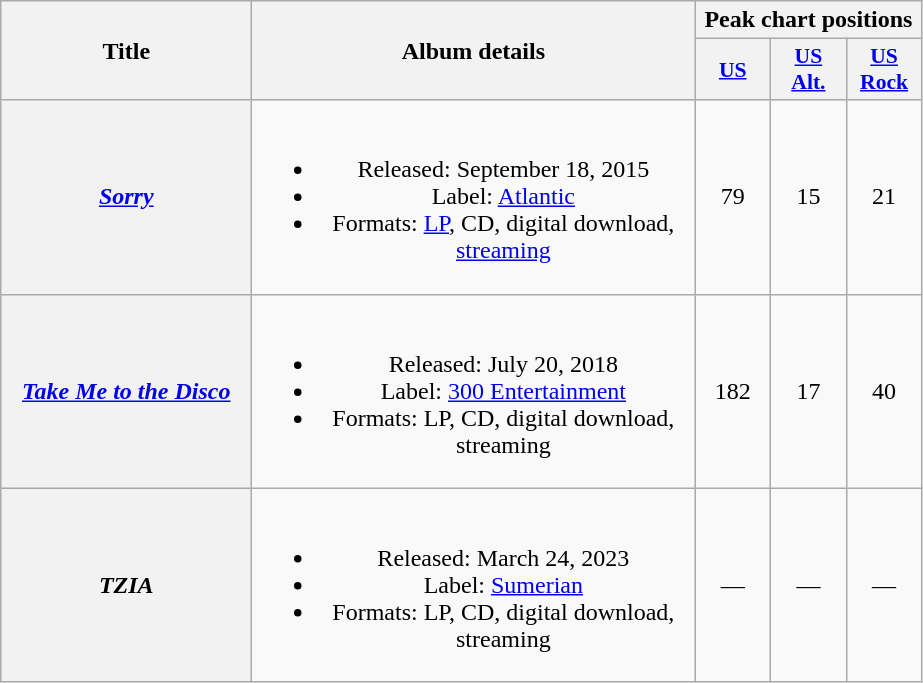<table class="wikitable plainrowheaders" style="text-align:center">
<tr>
<th scope="col" rowspan="2" style="width:10em;">Title</th>
<th scope="col" rowspan="2" style="width:18em;">Album details</th>
<th scope="col" colspan="3" style="width:9em;">Peak chart positions</th>
</tr>
<tr>
<th scope="col" style="width:3em;font-size:90%;"><a href='#'>US</a><br></th>
<th scope="col" style="width:3em;font-size:90%;"><a href='#'>US<br>Alt.</a><br></th>
<th scope="col" style="width:3em;font-size:90%;"><a href='#'>US<br>Rock</a><br></th>
</tr>
<tr>
<th scope="row"><em><a href='#'>Sorry</a></em></th>
<td><br><ul><li>Released: September 18, 2015</li><li>Label: <a href='#'>Atlantic</a></li><li>Formats: <a href='#'>LP</a>, CD, digital download, <a href='#'>streaming</a></li></ul></td>
<td>79</td>
<td>15</td>
<td>21</td>
</tr>
<tr>
<th scope="row"><em><a href='#'>Take Me to the Disco</a></em></th>
<td><br><ul><li>Released: July 20, 2018</li><li>Label: <a href='#'>300 Entertainment</a></li><li>Formats: LP, CD, digital download, streaming</li></ul></td>
<td>182</td>
<td>17</td>
<td>40</td>
</tr>
<tr>
<th scope="row"><em>TZIA</em></th>
<td><br><ul><li>Released: March 24, 2023</li><li>Label: <a href='#'>Sumerian</a></li><li>Formats: LP, CD, digital download, streaming</li></ul></td>
<td>—</td>
<td>—</td>
<td>—</td>
</tr>
</table>
